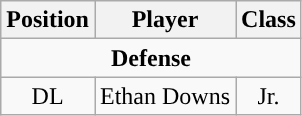<table class="wikitable">
<tr>
<th>Position</th>
<th>Player</th>
<th>Class</th>
</tr>
<tr>
<td colspan="4" style="text-align:center; "><strong>Defense</strong></td>
</tr>
<tr style="text-align:center;">
<td>DL</td>
<td>Ethan Downs</td>
<td>Jr.</td>
</tr>
</table>
